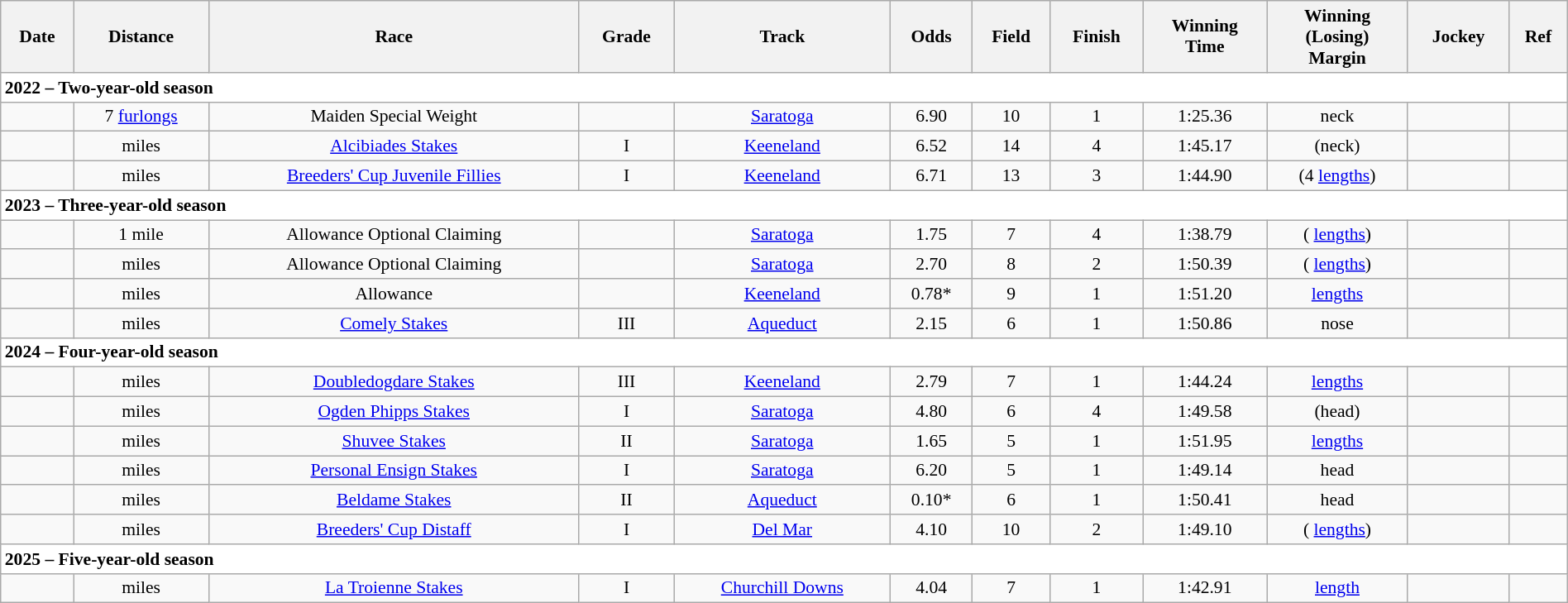<table class = "wikitable sortable" style="text-align:center; width:100%; font-size:90%">
<tr>
<th scope="col">Date</th>
<th scope="col">Distance</th>
<th scope="col">Race</th>
<th scope="col">Grade</th>
<th scope="col">Track</th>
<th scope="col">Odds</th>
<th scope="col">Field</th>
<th scope="col">Finish</th>
<th scope="col">Winning<br>Time</th>
<th scope="col">Winning<br>(Losing)<br>Margin</th>
<th scope="col">Jockey</th>
<th scope="col" class="unsortable">Ref</th>
</tr>
<tr style="background-color:white">
<td align="left" colspan=12><strong>2022 – Two-year-old season</strong></td>
</tr>
<tr>
<td></td>
<td> 7 <a href='#'>furlongs</a></td>
<td>Maiden Special Weight</td>
<td></td>
<td><a href='#'>Saratoga</a></td>
<td>6.90</td>
<td>10</td>
<td>1</td>
<td>1:25.36</td>
<td>  neck</td>
<td></td>
<td></td>
</tr>
<tr>
<td></td>
<td>  miles</td>
<td><a href='#'>Alcibiades Stakes</a></td>
<td>I</td>
<td><a href='#'>Keeneland</a></td>
<td>6.52</td>
<td>14</td>
<td>4</td>
<td>1:45.17</td>
<td> (neck)</td>
<td></td>
<td></td>
</tr>
<tr>
<td></td>
<td>  miles</td>
<td><a href='#'>Breeders' Cup Juvenile Fillies</a></td>
<td>I</td>
<td><a href='#'>Keeneland</a></td>
<td>6.71</td>
<td>13</td>
<td>3</td>
<td>1:44.90</td>
<td> (4 <a href='#'>lengths</a>)</td>
<td></td>
<td></td>
</tr>
<tr style="background-color:white">
<td align="left" colspan=12><strong>2023 – Three-year-old season</strong></td>
</tr>
<tr>
<td></td>
<td> 1 mile</td>
<td>Allowance Optional Claiming</td>
<td></td>
<td><a href='#'>Saratoga</a></td>
<td>1.75</td>
<td>7</td>
<td>4</td>
<td>1:38.79</td>
<td>  ( <a href='#'>lengths</a>)</td>
<td></td>
<td></td>
</tr>
<tr>
<td></td>
<td>  miles</td>
<td>Allowance Optional Claiming</td>
<td></td>
<td><a href='#'>Saratoga</a></td>
<td>2.70</td>
<td>8</td>
<td>2</td>
<td>1:50.39</td>
<td>  ( <a href='#'>lengths</a>)</td>
<td></td>
<td></td>
</tr>
<tr>
<td></td>
<td>  miles</td>
<td>Allowance</td>
<td></td>
<td><a href='#'>Keeneland</a></td>
<td>0.78*</td>
<td>9</td>
<td>1</td>
<td>1:51.20</td>
<td>   <a href='#'>lengths</a></td>
<td></td>
<td></td>
</tr>
<tr>
<td></td>
<td>  miles</td>
<td><a href='#'>Comely Stakes</a></td>
<td>III</td>
<td><a href='#'>Aqueduct</a></td>
<td>2.15</td>
<td>6</td>
<td>1</td>
<td>1:50.86</td>
<td> nose</td>
<td></td>
<td></td>
</tr>
<tr style="background-color:white">
<td align="left" colspan=12><strong>2024 – Four-year-old season</strong></td>
</tr>
<tr>
<td></td>
<td>  miles</td>
<td><a href='#'>Doubledogdare Stakes</a></td>
<td>III</td>
<td><a href='#'>Keeneland</a></td>
<td>2.79</td>
<td>7</td>
<td>1</td>
<td>1:44.24</td>
<td>   <a href='#'>lengths</a></td>
<td></td>
<td></td>
</tr>
<tr>
<td></td>
<td>  miles</td>
<td><a href='#'>Ogden Phipps Stakes</a></td>
<td>I</td>
<td><a href='#'>Saratoga</a></td>
<td>4.80</td>
<td>6</td>
<td>4</td>
<td>1:49.58</td>
<td> (head)</td>
<td></td>
<td></td>
</tr>
<tr>
<td></td>
<td>  miles</td>
<td><a href='#'>Shuvee Stakes</a></td>
<td>II</td>
<td><a href='#'>Saratoga</a></td>
<td>1.65</td>
<td>5</td>
<td>1</td>
<td>1:51.95</td>
<td>   <a href='#'>lengths</a></td>
<td></td>
<td></td>
</tr>
<tr>
<td></td>
<td>  miles</td>
<td><a href='#'>Personal Ensign Stakes</a></td>
<td>I</td>
<td><a href='#'>Saratoga</a></td>
<td>6.20</td>
<td>5</td>
<td>1</td>
<td>1:49.14</td>
<td>  head</td>
<td></td>
<td></td>
</tr>
<tr>
<td></td>
<td>  miles</td>
<td><a href='#'>Beldame Stakes</a></td>
<td>II</td>
<td><a href='#'>Aqueduct</a></td>
<td>0.10*</td>
<td>6</td>
<td>1</td>
<td>1:50.41</td>
<td> head</td>
<td></td>
<td></td>
</tr>
<tr>
<td></td>
<td>  miles</td>
<td><a href='#'>Breeders' Cup Distaff</a></td>
<td>I</td>
<td><a href='#'>Del Mar</a></td>
<td>4.10</td>
<td>10</td>
<td>2</td>
<td>1:49.10</td>
<td> ( <a href='#'>lengths</a>)</td>
<td></td>
<td></td>
</tr>
<tr style="background-color:white">
<td align="left" colspan=12><strong>2025 – Five-year-old season</strong></td>
</tr>
<tr>
<td></td>
<td>  miles</td>
<td><a href='#'>La Troienne Stakes</a></td>
<td>I</td>
<td><a href='#'>Churchill Downs</a></td>
<td>4.04</td>
<td>7</td>
<td>1</td>
<td>1:42.91</td>
<td>   <a href='#'>length</a></td>
<td></td>
<td></td>
</tr>
</table>
